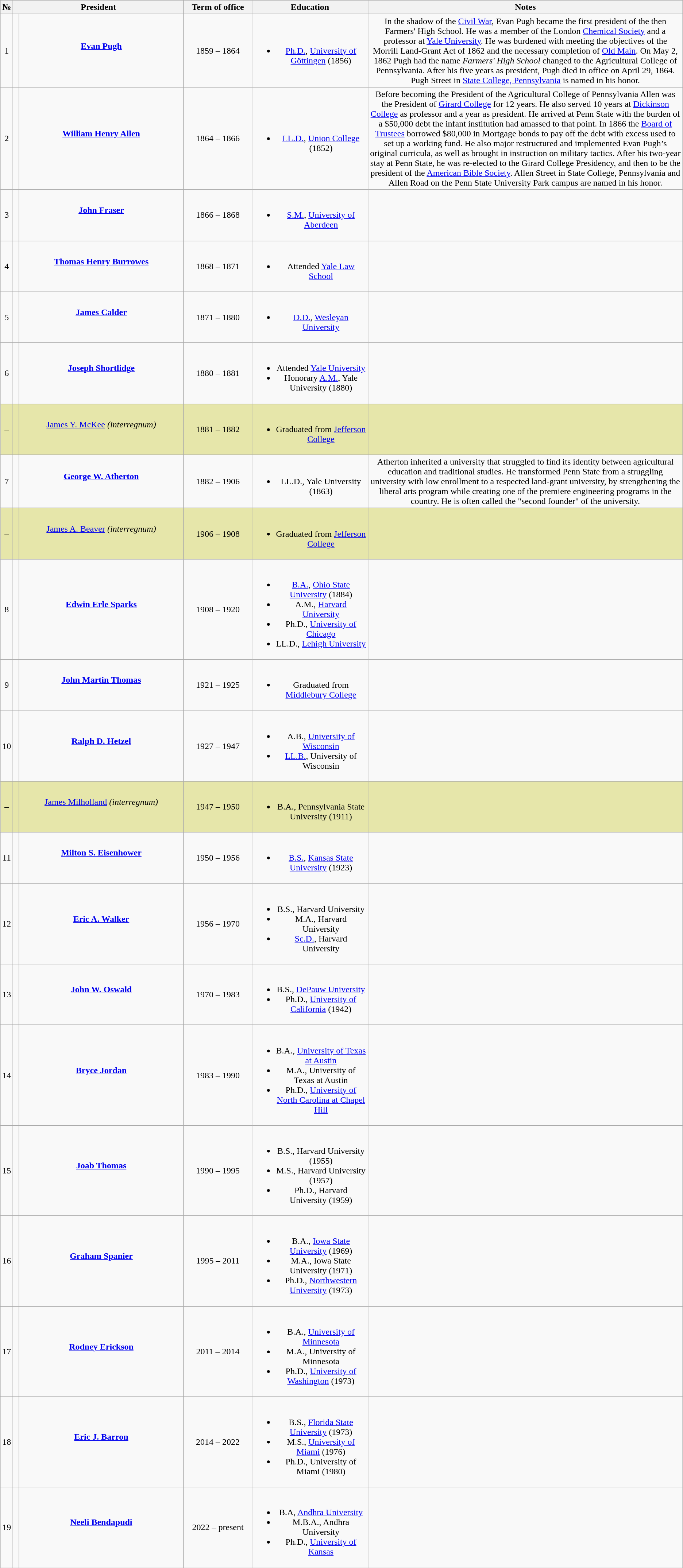<table class="wikitable" style="text-align: center;">
<tr>
<th>№</th>
<th colspan="2" style="width: 25%;">President</th>
<th style="width: 10%;">Term of office</th>
<th style="width: 17%;">Education</th>
<th>Notes</th>
</tr>
<tr>
<td>1</td>
<td></td>
<td><strong><a href='#'>Evan Pugh</a></strong><br><br></td>
<td>1859 – 1864<br></td>
<td><br><ul><li><a href='#'>Ph.D.</a>, <a href='#'>University of Göttingen</a> (1856)</li></ul></td>
<td>In the shadow of the <a href='#'>Civil War</a>, Evan Pugh became the first president of the then Farmers' High School. He was a member of the London <a href='#'>Chemical Society</a> and a professor at <a href='#'>Yale University</a>. He was burdened with meeting the objectives of the Morrill Land-Grant Act of 1862 and the necessary completion of <a href='#'>Old Main</a>. On May 2, 1862 Pugh had the name <em>Farmers' High School</em> changed to the Agricultural College of Pennsylvania. After his five years as president, Pugh died in office on April 29, 1864. Pugh Street in <a href='#'>State College, Pennsylvania</a> is named in his honor.</td>
</tr>
<tr>
<td>2</td>
<td></td>
<td><strong><a href='#'>William Henry Allen</a></strong><br><br></td>
<td>1864 – 1866<br></td>
<td><br><ul><li><a href='#'>LL.D.</a>, <a href='#'>Union College</a> (1852)</li></ul></td>
<td>Before becoming the President of the Agricultural College of Pennsylvania Allen was the President of <a href='#'>Girard College</a> for 12 years. He also served 10 years at <a href='#'>Dickinson College</a> as professor and a year as president. He arrived at Penn State with the burden of a $50,000 debt the infant institution had amassed to that point. In 1866 the <a href='#'>Board of Trustees</a> borrowed $80,000 in Mortgage bonds to pay off the debt with excess used to set up a working fund. He also major restructured and implemented Evan Pugh’s original curricula, as well as brought in instruction on military tactics. After his two-year stay at Penn State, he was re-elected to the Girard College Presidency, and then to be the president of the <a href='#'>American Bible Society</a>. Allen Street in State College, Pennsylvania and Allen Road on the Penn State University Park campus are named in his honor.</td>
</tr>
<tr>
<td>3</td>
<td></td>
<td><strong><a href='#'>John Fraser</a></strong><br><br></td>
<td>1866 – 1868<br></td>
<td><br><ul><li><a href='#'>S.M.</a>, <a href='#'>University of Aberdeen</a></li></ul></td>
<td></td>
</tr>
<tr>
<td>4</td>
<td></td>
<td><strong><a href='#'>Thomas Henry Burrowes</a></strong><br><br></td>
<td>1868 – 1871<br></td>
<td><br><ul><li>Attended <a href='#'>Yale Law School</a></li></ul></td>
<td></td>
</tr>
<tr>
<td>5</td>
<td></td>
<td><strong><a href='#'>James Calder</a></strong><br><br></td>
<td>1871 – 1880<br></td>
<td><br><ul><li><a href='#'>D.D.</a>, <a href='#'>Wesleyan University</a></li></ul></td>
<td></td>
</tr>
<tr>
<td>6</td>
<td></td>
<td><strong><a href='#'>Joseph Shortlidge</a></strong><br><br></td>
<td>1880 – 1881<br></td>
<td><br><ul><li>Attended <a href='#'>Yale University</a></li><li>Honorary <a href='#'>A.M.</a>, Yale University (1880)</li></ul></td>
<td></td>
</tr>
<tr bgcolor="#e6e6aa">
<td>–</td>
<td></td>
<td><a href='#'>James Y. McKee</a> <em>(interregnum)</em><br><br></td>
<td>1881 – 1882<br></td>
<td><br><ul><li>Graduated from <a href='#'>Jefferson College</a></li></ul></td>
<td></td>
</tr>
<tr>
<td>7</td>
<td></td>
<td><strong><a href='#'>George W. Atherton</a></strong><br><br></td>
<td>1882 – 1906<br></td>
<td><br><ul><li>LL.D., Yale University (1863)</li></ul></td>
<td>Atherton inherited a university that struggled to find its identity between agricultural education and traditional studies.  He transformed Penn State from a struggling university with low enrollment to a respected land-grant university, by strengthening the liberal arts program while creating one of the premiere engineering programs in the country.  He is often called the "second founder" of the university.</td>
</tr>
<tr bgcolor="#e6e6aa">
<td>–</td>
<td></td>
<td><a href='#'>James A. Beaver</a> <em>(interregnum)</em><br><br></td>
<td>1906 – 1908<br></td>
<td><br><ul><li>Graduated from <a href='#'>Jefferson College</a></li></ul></td>
<td></td>
</tr>
<tr>
<td>8</td>
<td></td>
<td><strong><a href='#'>Edwin Erle Sparks</a></strong><br><br></td>
<td>1908 – 1920<br></td>
<td><br><ul><li><a href='#'>B.A.</a>, <a href='#'>Ohio State University</a> (1884)</li><li>A.M., <a href='#'>Harvard University</a></li><li>Ph.D., <a href='#'>University of Chicago</a></li><li>LL.D., <a href='#'>Lehigh University</a></li></ul></td>
<td></td>
</tr>
<tr>
<td>9</td>
<td></td>
<td><strong><a href='#'>John Martin Thomas</a></strong><br><br></td>
<td>1921 – 1925<br></td>
<td><br><ul><li>Graduated from <a href='#'>Middlebury College</a></li></ul></td>
<td></td>
</tr>
<tr>
<td>10</td>
<td></td>
<td><strong><a href='#'>Ralph D. Hetzel</a></strong><br><br></td>
<td>1927 – 1947<br></td>
<td><br><ul><li>A.B., <a href='#'>University of Wisconsin</a></li><li><a href='#'>LL.B.</a>, University of Wisconsin</li></ul></td>
<td></td>
</tr>
<tr bgcolor="#e6e6aa">
<td>–</td>
<td></td>
<td><a href='#'>James Milholland</a> <em>(interregnum)</em><br><br></td>
<td>1947 – 1950<br></td>
<td><br><ul><li>B.A., Pennsylvania State University (1911)</li></ul></td>
<td></td>
</tr>
<tr>
<td>11</td>
<td></td>
<td><strong><a href='#'>Milton S. Eisenhower</a></strong><br><br></td>
<td>1950 – 1956<br></td>
<td><br><ul><li><a href='#'>B.S.</a>, <a href='#'>Kansas State University</a> (1923)</li></ul></td>
<td></td>
</tr>
<tr>
<td>12</td>
<td></td>
<td><strong><a href='#'>Eric A. Walker</a></strong><br><br></td>
<td>1956 – 1970<br></td>
<td><br><ul><li>B.S., Harvard University</li><li>M.A., Harvard University</li><li><a href='#'>Sc.D.</a>, Harvard University</li></ul></td>
<td></td>
</tr>
<tr>
<td>13</td>
<td></td>
<td><strong><a href='#'>John W. Oswald</a></strong><br><br></td>
<td>1970 – 1983<br></td>
<td><br><ul><li>B.S., <a href='#'>DePauw University</a></li><li>Ph.D., <a href='#'>University of California</a> (1942)</li></ul></td>
<td></td>
</tr>
<tr>
<td>14</td>
<td></td>
<td><strong><a href='#'>Bryce Jordan</a></strong><br><br></td>
<td>1983 – 1990<br></td>
<td><br><ul><li>B.A., <a href='#'>University of Texas at Austin</a></li><li>M.A., University of Texas at Austin</li><li>Ph.D., <a href='#'>University of North Carolina at Chapel Hill</a></li></ul></td>
<td></td>
</tr>
<tr>
<td>15</td>
<td></td>
<td><strong><a href='#'>Joab Thomas</a></strong><br><br></td>
<td>1990 – 1995<br></td>
<td><br><ul><li>B.S., Harvard University (1955)</li><li>M.S., Harvard University (1957)</li><li>Ph.D., Harvard University (1959)</li></ul></td>
<td></td>
</tr>
<tr>
<td>16</td>
<td></td>
<td><strong><a href='#'>Graham Spanier</a></strong><br><br></td>
<td>1995 – 2011<br></td>
<td><br><ul><li>B.A., <a href='#'>Iowa State University</a> (1969)</li><li>M.A., Iowa State University (1971)</li><li>Ph.D., <a href='#'>Northwestern University</a> (1973)</li></ul></td>
<td></td>
</tr>
<tr>
<td>17</td>
<td></td>
<td><strong><a href='#'>Rodney Erickson</a></strong><br><br></td>
<td>2011 – 2014<br></td>
<td><br><ul><li>B.A., <a href='#'>University of Minnesota</a></li><li>M.A., University of Minnesota</li><li>Ph.D., <a href='#'>University of Washington</a> (1973)</li></ul></td>
<td></td>
</tr>
<tr>
<td>18</td>
<td></td>
<td><strong><a href='#'>Eric J. Barron</a></strong><br><br></td>
<td>2014 – 2022<br></td>
<td><br><ul><li>B.S., <a href='#'>Florida State University</a> (1973)</li><li>M.S., <a href='#'>University of Miami</a> (1976)</li><li>Ph.D., University of Miami (1980)</li></ul></td>
<td></td>
</tr>
<tr>
<td>19</td>
<td></td>
<td><strong><a href='#'>Neeli Bendapudi</a></strong><br><br></td>
<td>2022 – present</td>
<td><br><ul><li>B.A, <a href='#'>Andhra University</a></li><li>M.B.A., Andhra University</li><li>Ph.D., <a href='#'>University of Kansas</a></li></ul></td>
<td></td>
</tr>
</table>
